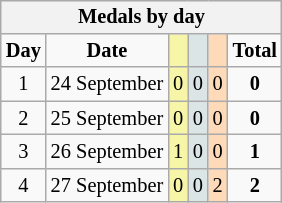<table class=wikitable style="font-size:85%; text-align:center;float:right;clear:right;margin-left:1em;">
<tr>
<th colspan=7>Medals by day</th>
</tr>
<tr>
<td><strong>Day</strong></td>
<td><strong>Date</strong></td>
<td bgcolor=F7F6A8></td>
<td bgcolor=DCE5E5></td>
<td bgcolor=FFDAB9></td>
<td><strong>Total</strong></td>
</tr>
<tr>
<td>1</td>
<td>24 September</td>
<td bgcolor=F7F6A8>0</td>
<td bgcolor=DCE5E5>0</td>
<td bgcolor=FFDAB9>0</td>
<td><strong>0</strong></td>
</tr>
<tr>
<td>2</td>
<td>25 September</td>
<td bgcolor=F7F6A8>0</td>
<td bgcolor=DCE5E5>0</td>
<td bgcolor=FFDAB9>0</td>
<td><strong>0</strong></td>
</tr>
<tr>
<td>3</td>
<td>26 September</td>
<td bgcolor=F7F6A8>1</td>
<td bgcolor=DCE5E5>0</td>
<td bgcolor=FFDAB9>0</td>
<td><strong>1</strong></td>
</tr>
<tr>
<td>4</td>
<td>27 September</td>
<td bgcolor=F7F6A8>0</td>
<td bgcolor=DCE5E5>0</td>
<td bgcolor=FFDAB9>2</td>
<td><strong>2</strong></td>
</tr>
</table>
